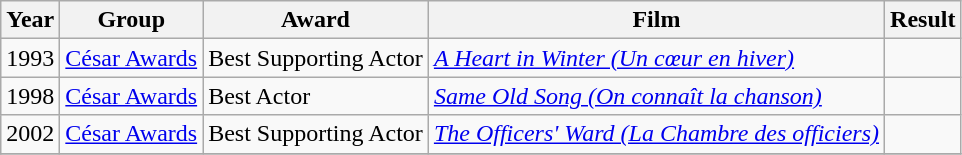<table style="font-size: 100%;" class="wikitable">
<tr>
<th>Year</th>
<th>Group</th>
<th>Award</th>
<th>Film</th>
<th>Result</th>
</tr>
<tr>
<td>1993</td>
<td><a href='#'>César Awards</a></td>
<td>Best Supporting Actor</td>
<td><em><a href='#'> A Heart in Winter (Un cœur en hiver)</a></em></td>
<td></td>
</tr>
<tr>
<td>1998</td>
<td><a href='#'>César Awards</a></td>
<td>Best Actor</td>
<td><em><a href='#'>Same Old Song (On connaît la chanson)</a></em></td>
<td></td>
</tr>
<tr>
<td>2002</td>
<td><a href='#'>César Awards</a></td>
<td>Best Supporting Actor</td>
<td><em><a href='#'>The Officers' Ward (La Chambre des officiers)</a></em></td>
<td></td>
</tr>
<tr>
</tr>
</table>
